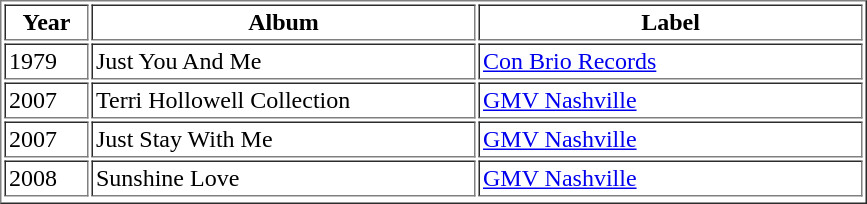<table border="1" cellpadding="2">
<tr>
<th width=50>Year</th>
<th width=250>Album</th>
<th width=250>Label</th>
</tr>
<tr>
<td>1979</td>
<td>Just You And Me</td>
<td><a href='#'>Con Brio Records</a></td>
</tr>
<tr>
<td>2007</td>
<td>Terri Hollowell Collection</td>
<td><a href='#'>GMV Nashville</a></td>
</tr>
<tr>
<td>2007</td>
<td>Just Stay With Me</td>
<td><a href='#'>GMV Nashville</a></td>
</tr>
<tr>
<td>2008</td>
<td>Sunshine Love</td>
<td><a href='#'>GMV Nashville</a></td>
</tr>
<tr>
</tr>
</table>
